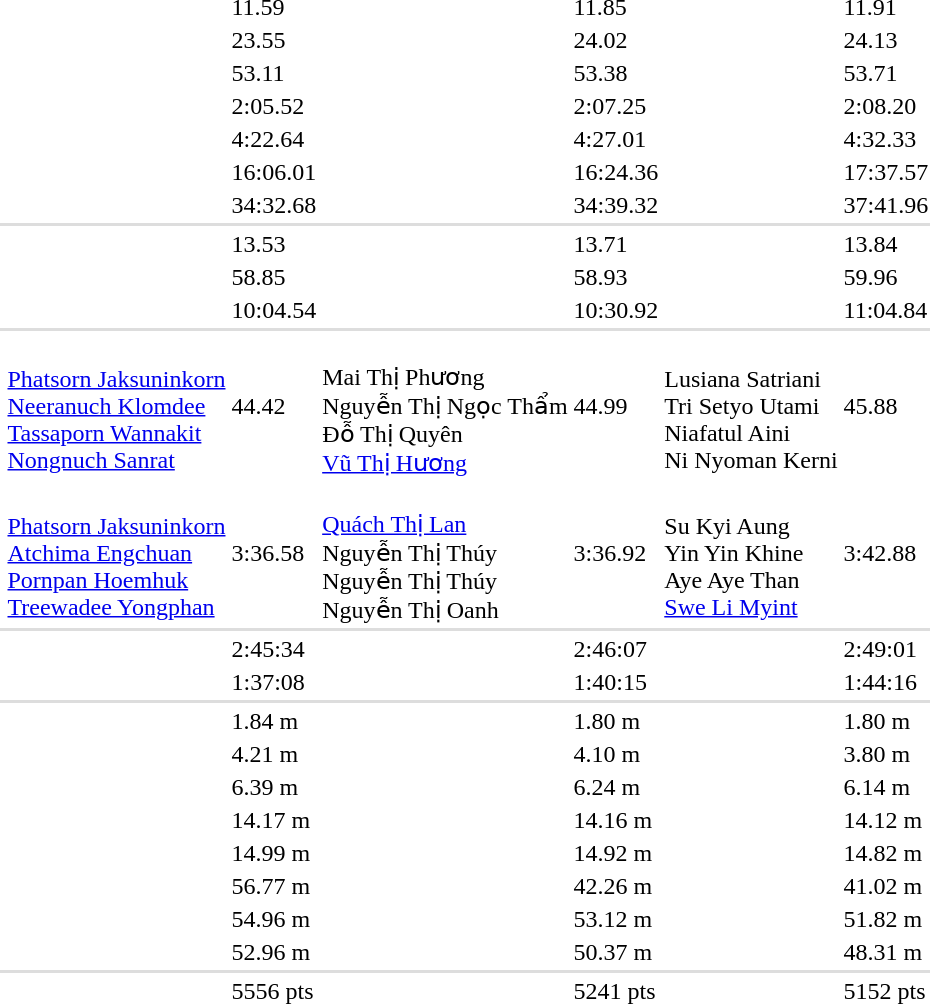<table>
<tr>
<td></td>
<td></td>
<td>11.59</td>
<td></td>
<td>11.85</td>
<td></td>
<td>11.91</td>
</tr>
<tr>
<td></td>
<td></td>
<td>23.55</td>
<td></td>
<td>24.02</td>
<td></td>
<td>24.13</td>
</tr>
<tr>
<td></td>
<td></td>
<td>53.11</td>
<td></td>
<td>53.38</td>
<td></td>
<td>53.71</td>
</tr>
<tr>
<td></td>
<td></td>
<td>2:05.52</td>
<td></td>
<td>2:07.25</td>
<td></td>
<td>2:08.20</td>
</tr>
<tr>
<td></td>
<td></td>
<td>4:22.64</td>
<td></td>
<td>4:27.01</td>
<td></td>
<td>4:32.33</td>
</tr>
<tr>
<td></td>
<td></td>
<td>16:06.01 </td>
<td></td>
<td>16:24.36</td>
<td></td>
<td>17:37.57</td>
</tr>
<tr>
<td></td>
<td></td>
<td>34:32.68</td>
<td></td>
<td>34:39.32</td>
<td></td>
<td>37:41.96 </td>
</tr>
<tr bgcolor=#DDDDDD>
<td colspan=7></td>
</tr>
<tr>
<td></td>
<td></td>
<td>13.53</td>
<td></td>
<td>13.71</td>
<td></td>
<td>13.84</td>
</tr>
<tr>
<td></td>
<td></td>
<td>58.85</td>
<td></td>
<td>58.93</td>
<td></td>
<td>59.96</td>
</tr>
<tr>
<td></td>
<td></td>
<td>10:04.54</td>
<td></td>
<td>10:30.92</td>
<td></td>
<td>11:04.84 </td>
</tr>
<tr bgcolor=#DDDDDD>
<td colspan=7></td>
</tr>
<tr>
<td></td>
<td><br><a href='#'>Phatsorn Jaksuninkorn</a><br><a href='#'>Neeranuch Klomdee</a><br><a href='#'>Tassaporn Wannakit</a><br><a href='#'>Nongnuch Sanrat</a></td>
<td>44.42</td>
<td><br>Mai Thị Phương<br>Nguyễn Thị Ngọc Thẩm<br>Đỗ Thị Quyên<br><a href='#'>Vũ Thị Hương</a></td>
<td>44.99</td>
<td><br>Lusiana Satriani<br>Tri Setyo Utami<br>Niafatul Aini<br>Ni Nyoman Kerni</td>
<td>45.88</td>
</tr>
<tr>
<td></td>
<td><br><a href='#'>Phatsorn Jaksuninkorn</a><br><a href='#'>Atchima Engchuan</a><br><a href='#'>Pornpan Hoemhuk</a><br><a href='#'>Treewadee Yongphan</a></td>
<td>3:36.58</td>
<td><br><a href='#'>Quách Thị Lan</a><br>Nguyễn Thị Thúy<br>Nguyễn Thị Thúy<br>Nguyễn Thị Oanh</td>
<td>3:36.92 </td>
<td><br>Su Kyi Aung<br>Yin Yin Khine<br>Aye Aye Than<br><a href='#'>Swe Li Myint</a></td>
<td>3:42.88</td>
</tr>
<tr bgcolor=#DDDDDD>
<td colspan=7></td>
</tr>
<tr>
<td></td>
<td></td>
<td>2:45:34 </td>
<td></td>
<td>2:46:07</td>
<td></td>
<td>2:49:01</td>
</tr>
<tr>
<td></td>
<td></td>
<td>1:37:08 </td>
<td></td>
<td>1:40:15</td>
<td></td>
<td>1:44:16</td>
</tr>
<tr bgcolor=#DDDDDD>
<td colspan=7></td>
</tr>
<tr>
<td></td>
<td></td>
<td>1.84 m</td>
<td></td>
<td>1.80 m</td>
<td></td>
<td>1.80 m</td>
</tr>
<tr>
<td></td>
<td></td>
<td>4.21 m  </td>
<td></td>
<td>4.10 m</td>
<td></td>
<td>3.80 m</td>
</tr>
<tr>
<td></td>
<td></td>
<td>6.39 m</td>
<td></td>
<td>6.24 m</td>
<td></td>
<td>6.14 m</td>
</tr>
<tr>
<td></td>
<td></td>
<td>14.17 m  </td>
<td></td>
<td>14.16 m </td>
<td></td>
<td>14.12 m </td>
</tr>
<tr>
<td></td>
<td></td>
<td>14.99 m</td>
<td></td>
<td>14.92 m</td>
<td></td>
<td>14.82 m</td>
</tr>
<tr>
<td></td>
<td></td>
<td>56.77 m  </td>
<td></td>
<td>42.26 m</td>
<td></td>
<td>41.02 m</td>
</tr>
<tr>
<td></td>
<td></td>
<td>54.96 m </td>
<td></td>
<td>53.12 m</td>
<td></td>
<td>51.82 m</td>
</tr>
<tr>
<td></td>
<td></td>
<td>52.96 m</td>
<td></td>
<td>50.37 m</td>
<td></td>
<td>48.31 m</td>
</tr>
<tr bgcolor=#DDDDDD>
<td colspan=7></td>
</tr>
<tr>
<td></td>
<td></td>
<td>5556 pts</td>
<td></td>
<td>5241 pts</td>
<td></td>
<td>5152 pts</td>
</tr>
</table>
